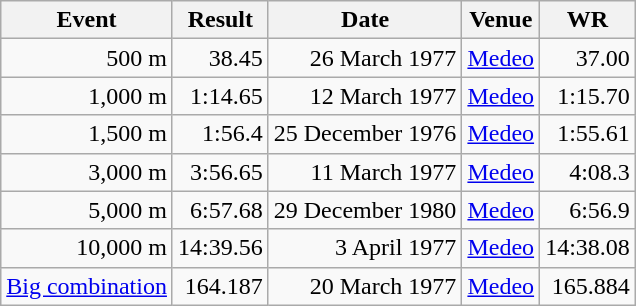<table class="wikitable" style="text-align:right">
<tr>
<th>Event</th>
<th>Result</th>
<th>Date</th>
<th>Venue</th>
<th>WR</th>
</tr>
<tr>
<td>500 m</td>
<td>38.45</td>
<td>26 March 1977</td>
<td align="left"><a href='#'>Medeo</a></td>
<td>37.00</td>
</tr>
<tr>
<td>1,000 m</td>
<td>1:14.65</td>
<td>12 March 1977</td>
<td align="left"><a href='#'>Medeo</a></td>
<td>1:15.70</td>
</tr>
<tr>
<td>1,500 m</td>
<td>1:56.4</td>
<td>25 December 1976</td>
<td align="left"><a href='#'>Medeo</a></td>
<td>1:55.61</td>
</tr>
<tr>
<td>3,000 m</td>
<td>3:56.65</td>
<td>11 March 1977</td>
<td align="left"><a href='#'>Medeo</a></td>
<td>4:08.3</td>
</tr>
<tr>
<td>5,000 m</td>
<td>6:57.68</td>
<td>29 December 1980</td>
<td align="left"><a href='#'>Medeo</a></td>
<td>6:56.9</td>
</tr>
<tr>
<td>10,000 m</td>
<td>14:39.56</td>
<td>3 April 1977</td>
<td align="left"><a href='#'>Medeo</a></td>
<td>14:38.08</td>
</tr>
<tr>
<td><a href='#'>Big combination</a></td>
<td>164.187</td>
<td>20 March 1977</td>
<td align="left"><a href='#'>Medeo</a></td>
<td>165.884</td>
</tr>
</table>
